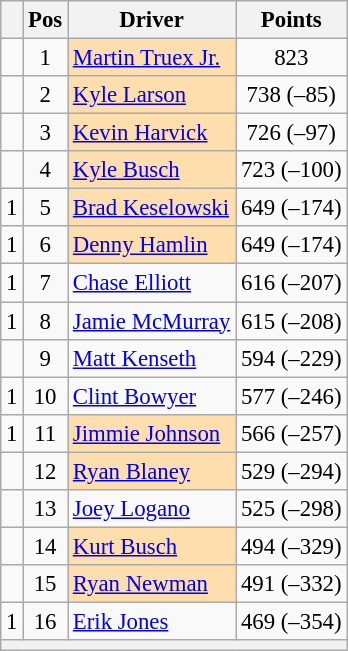<table class="wikitable" style="font-size: 95%;">
<tr>
<th></th>
<th>Pos</th>
<th>Driver</th>
<th>Points</th>
</tr>
<tr>
<td align="left"></td>
<td style="text-align:center;">1</td>
<td style="background:#FFDEAD;"><a href='#'>Martin Truex Jr.</a></td>
<td style="text-align:center;">823</td>
</tr>
<tr>
<td align="left"></td>
<td style="text-align:center;">2</td>
<td style="background:#FFDEAD;"><a href='#'>Kyle Larson</a></td>
<td style="text-align:center;">738 (–85)</td>
</tr>
<tr>
<td align="left"></td>
<td style="text-align:center;">3</td>
<td style="background:#FFDEAD;"><a href='#'>Kevin Harvick</a></td>
<td style="text-align:center;">726 (–97)</td>
</tr>
<tr>
<td align="left"></td>
<td style="text-align:center;">4</td>
<td style="background:#FFDEAD;"><a href='#'>Kyle Busch</a></td>
<td style="text-align:center;">723 (–100)</td>
</tr>
<tr>
<td align="left"> 1</td>
<td style="text-align:center;">5</td>
<td style="background:#FFDEAD;"><a href='#'>Brad Keselowski</a></td>
<td style="text-align:center;">649 (–174)</td>
</tr>
<tr>
<td align="left"> 1</td>
<td style="text-align:center;">6</td>
<td style="background:#FFDEAD;"><a href='#'>Denny Hamlin</a></td>
<td style="text-align:center;">649 (–174)</td>
</tr>
<tr>
<td align="left"> 1</td>
<td style="text-align:center;">7</td>
<td><a href='#'>Chase Elliott</a></td>
<td style="text-align:center;">616 (–207)</td>
</tr>
<tr>
<td align="left"> 1</td>
<td style="text-align:center;">8</td>
<td><a href='#'>Jamie McMurray</a></td>
<td style="text-align:center;">615 (–208)</td>
</tr>
<tr>
<td align="left"></td>
<td style="text-align:center;">9</td>
<td><a href='#'>Matt Kenseth</a></td>
<td style="text-align:center;">594 (–229)</td>
</tr>
<tr>
<td align="left"> 1</td>
<td style="text-align:center;">10</td>
<td><a href='#'>Clint Bowyer</a></td>
<td style="text-align:center;">577 (–246)</td>
</tr>
<tr>
<td align="left"> 1</td>
<td style="text-align:center;">11</td>
<td style="background:#FFDEAD;"><a href='#'>Jimmie Johnson</a></td>
<td style="text-align:center;">566 (–257)</td>
</tr>
<tr>
<td align="left"></td>
<td style="text-align:center;">12</td>
<td style="background:#FFDEAD;"><a href='#'>Ryan Blaney</a></td>
<td style="text-align:center;">529 (–294)</td>
</tr>
<tr>
<td align="left"></td>
<td style="text-align:center;">13</td>
<td><a href='#'>Joey Logano</a></td>
<td style="text-align:center;">525 (–298)</td>
</tr>
<tr>
<td align="left"></td>
<td style="text-align:center;">14</td>
<td style="background:#FFDEAD;"><a href='#'>Kurt Busch</a></td>
<td style="text-align:center;">494 (–329)</td>
</tr>
<tr>
<td align="left"></td>
<td style="text-align:center;">15</td>
<td style="background:#FFDEAD;"><a href='#'>Ryan Newman</a></td>
<td style="text-align:center;">491 (–332)</td>
</tr>
<tr>
<td align="left"> 1</td>
<td style="text-align:center;">16</td>
<td><a href='#'>Erik Jones</a></td>
<td style="text-align:center;">469 (–354)</td>
</tr>
<tr class="sortbottom">
<th colspan="9"></th>
</tr>
</table>
